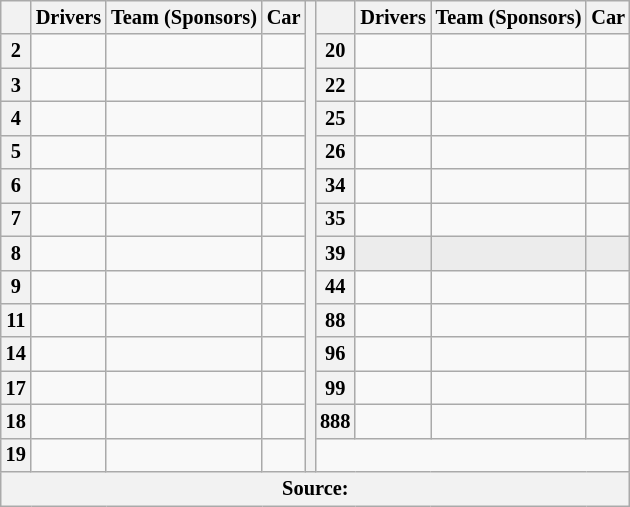<table class="wikitable" style="font-size: 85%;">
<tr>
<th></th>
<th>Drivers</th>
<th>Team (Sponsors)</th>
<th>Car</th>
<th rowspan="14"></th>
<th></th>
<th>Drivers</th>
<th>Team (Sponsors)</th>
<th>Car</th>
</tr>
<tr>
<th>2</th>
<td><br></td>
<td><br></td>
<td></td>
<th>20</th>
<td><br></td>
<td><br></td>
<td></td>
</tr>
<tr>
<th>3</th>
<td><br></td>
<td><br></td>
<td></td>
<th>22</th>
<td><br></td>
<td><br></td>
<td></td>
</tr>
<tr>
<th>4</th>
<td><br></td>
<td><br></td>
<td></td>
<th>25</th>
<td><br></td>
<td><br></td>
<td></td>
</tr>
<tr>
<th>5</th>
<td><br></td>
<td><br></td>
<td></td>
<th>26</th>
<td><br></td>
<td><br></td>
<td></td>
</tr>
<tr>
<th>6</th>
<td><br></td>
<td><br></td>
<td></td>
<th>34</th>
<td><br></td>
<td><br></td>
<td></td>
</tr>
<tr>
<th>7</th>
<td><br></td>
<td><br></td>
<td></td>
<th>35</th>
<td><br></td>
<td><br></td>
<td></td>
</tr>
<tr>
<th>8</th>
<td><br></td>
<td><br></td>
<td></td>
<th>39</th>
<td style="background:#ececec;"><br></td>
<td style="background:#ececec;"><br></td>
<td style="background:#ececec;"></td>
</tr>
<tr>
<th>9</th>
<td><br></td>
<td><br></td>
<td></td>
<th>44</th>
<td><br></td>
<td><br></td>
<td></td>
</tr>
<tr>
<th>11</th>
<td><br></td>
<td><br></td>
<td></td>
<th>88</th>
<td><br></td>
<td><br></td>
<td></td>
</tr>
<tr>
<th>14</th>
<td><br></td>
<td><br></td>
<td></td>
<th>96</th>
<td><br></td>
<td><br></td>
<td></td>
</tr>
<tr>
<th>17</th>
<td><br></td>
<td><br></td>
<td></td>
<th>99</th>
<td><br></td>
<td><br></td>
<td></td>
</tr>
<tr>
<th>18</th>
<td><br></td>
<td><br></td>
<td></td>
<th>888</th>
<td><br></td>
<td><br></td>
<td></td>
</tr>
<tr>
<th>19</th>
<td><br></td>
<td><br></td>
<td></td>
<td colspan="5"></td>
</tr>
<tr>
<th colspan="9">Source:</th>
</tr>
</table>
